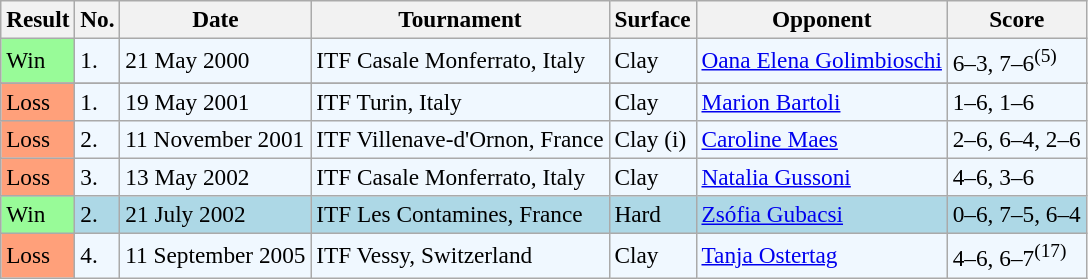<table class="sortable wikitable" style=font-size:97%>
<tr>
<th>Result</th>
<th>No.</th>
<th>Date</th>
<th>Tournament</th>
<th>Surface</th>
<th>Opponent</th>
<th class=unsortable>Score</th>
</tr>
<tr style="background:#f0f8ff;">
<td style="background:#98fb98;">Win</td>
<td>1.</td>
<td>21 May 2000</td>
<td>ITF Casale Monferrato, Italy</td>
<td>Clay</td>
<td> <a href='#'>Oana Elena Golimbioschi</a></td>
<td>6–3, 7–6<sup>(5)</sup></td>
</tr>
<tr bgcolor="#f0f8ff">
</tr>
<tr style="background:#f0f8ff;">
<td bgcolor="FFA07A">Loss</td>
<td>1.</td>
<td>19 May 2001</td>
<td>ITF Turin, Italy</td>
<td>Clay</td>
<td> <a href='#'>Marion Bartoli</a></td>
<td>1–6, 1–6</td>
</tr>
<tr style="background:#f0f8ff;">
<td bgcolor="FFA07A">Loss</td>
<td>2.</td>
<td>11 November 2001</td>
<td>ITF Villenave-d'Ornon, France</td>
<td>Clay (i)</td>
<td> <a href='#'>Caroline Maes</a></td>
<td>2–6, 6–4, 2–6</td>
</tr>
<tr style="background:#f0f8ff;">
<td bgcolor="FFA07A">Loss</td>
<td>3.</td>
<td>13 May 2002</td>
<td>ITF Casale Monferrato, Italy</td>
<td>Clay</td>
<td> <a href='#'>Natalia Gussoni</a></td>
<td>4–6, 3–6</td>
</tr>
<tr style="background:lightblue;">
<td style="background:#98fb98;">Win</td>
<td>2.</td>
<td>21 July 2002</td>
<td>ITF Les Contamines, France</td>
<td>Hard</td>
<td> <a href='#'>Zsófia Gubacsi</a></td>
<td>0–6, 7–5, 6–4</td>
</tr>
<tr style="background:#f0f8ff;">
<td bgcolor="FFA07A">Loss</td>
<td>4.</td>
<td>11 September 2005</td>
<td>ITF Vessy, Switzerland</td>
<td>Clay</td>
<td> <a href='#'>Tanja Ostertag</a></td>
<td>4–6, 6–7<sup>(17)</sup></td>
</tr>
</table>
